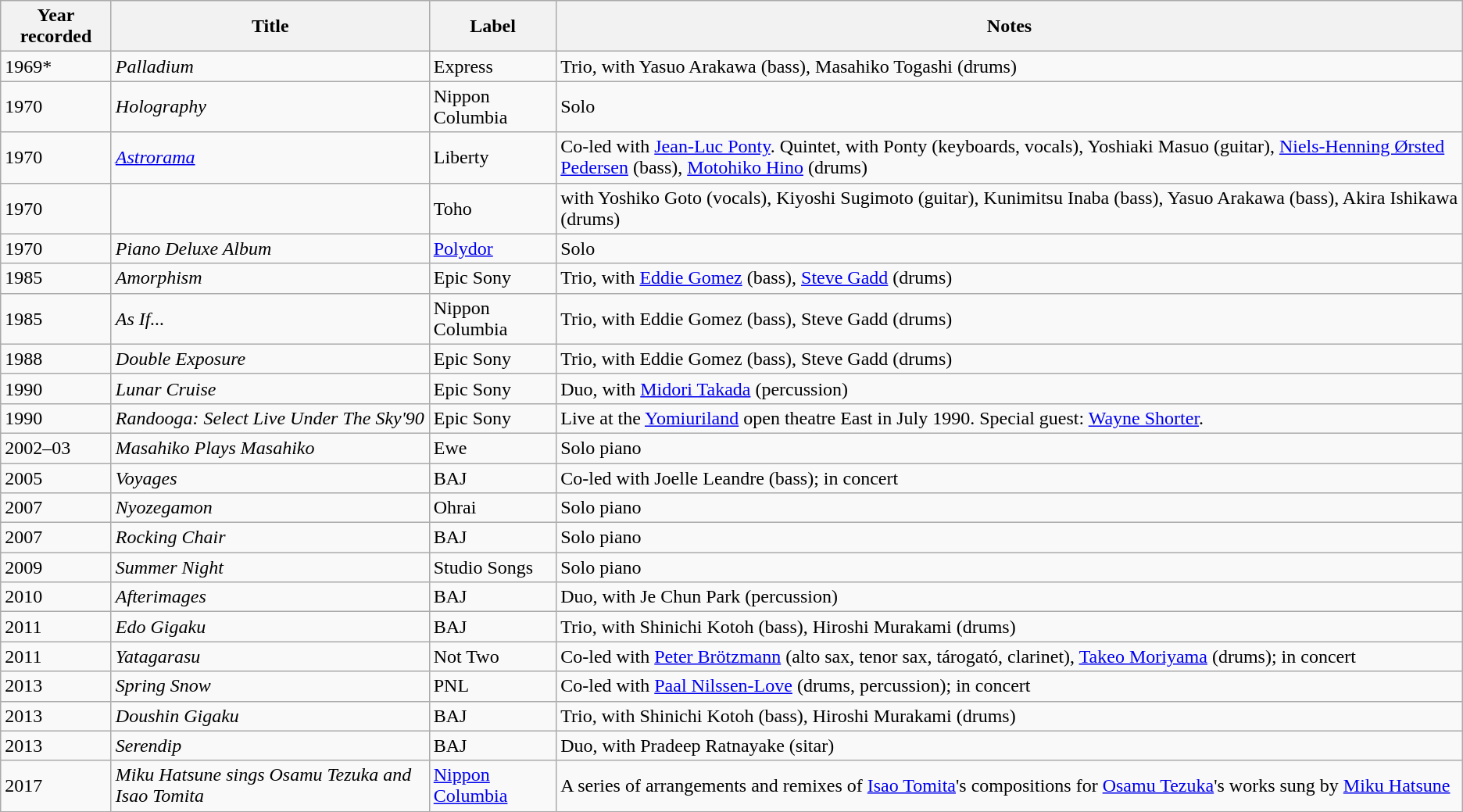<table class="wikitable sortable">
<tr>
<th>Year recorded</th>
<th>Title</th>
<th>Label</th>
<th>Notes</th>
</tr>
<tr>
<td>1969*</td>
<td><em>Palladium</em></td>
<td>Express</td>
<td>Trio, with Yasuo Arakawa (bass), Masahiko Togashi (drums)</td>
</tr>
<tr>
<td>1970</td>
<td><em>Holography</em></td>
<td>Nippon Columbia</td>
<td>Solo</td>
</tr>
<tr>
<td>1970</td>
<td><em><a href='#'>Astrorama</a></em></td>
<td>Liberty</td>
<td>Co-led with <a href='#'>Jean-Luc Ponty</a>. Quintet, with Ponty (keyboards, vocals), Yoshiaki Masuo (guitar), <a href='#'>Niels-Henning Ørsted Pedersen</a> (bass), <a href='#'>Motohiko Hino</a> (drums)</td>
</tr>
<tr>
<td>1970</td>
<td><em></em></td>
<td>Toho</td>
<td>with Yoshiko Goto (vocals),  Kiyoshi Sugimoto (guitar),  Kunimitsu Inaba (bass), Yasuo Arakawa (bass), Akira Ishikawa (drums)</td>
</tr>
<tr ->
<td>1970</td>
<td><em>Piano Deluxe Album</em></td>
<td><a href='#'>Polydor</a></td>
<td>Solo</td>
</tr>
<tr>
<td>1985</td>
<td><em>Amorphism</em></td>
<td>Epic Sony</td>
<td>Trio, with <a href='#'>Eddie Gomez</a> (bass), <a href='#'>Steve Gadd</a> (drums)</td>
</tr>
<tr>
<td>1985</td>
<td><em>As If...</em></td>
<td>Nippon Columbia</td>
<td>Trio, with Eddie Gomez (bass), Steve Gadd (drums)</td>
</tr>
<tr>
<td>1988</td>
<td><em>Double Exposure</em></td>
<td>Epic Sony</td>
<td>Trio, with Eddie Gomez (bass), Steve Gadd (drums)</td>
</tr>
<tr>
<td>1990</td>
<td><em>Lunar Cruise</em></td>
<td>Epic Sony</td>
<td>Duo, with <a href='#'>Midori Takada</a> (percussion)</td>
</tr>
<tr>
<td>1990</td>
<td><em>Randooga: Select Live Under The Sky'90</em></td>
<td>Epic Sony</td>
<td>Live at the <a href='#'>Yomiuriland</a> open theatre East in July 1990. Special guest: <a href='#'>Wayne Shorter</a>.</td>
</tr>
<tr>
<td>2002–03</td>
<td><em>Masahiko Plays Masahiko</em></td>
<td>Ewe</td>
<td>Solo piano</td>
</tr>
<tr>
<td>2005</td>
<td><em>Voyages</em></td>
<td>BAJ</td>
<td>Co-led with Joelle Leandre (bass); in concert</td>
</tr>
<tr>
<td>2007</td>
<td><em>Nyozegamon</em></td>
<td>Ohrai</td>
<td>Solo piano</td>
</tr>
<tr>
<td>2007</td>
<td><em>Rocking Chair</em></td>
<td>BAJ</td>
<td>Solo piano</td>
</tr>
<tr>
<td>2009</td>
<td><em>Summer Night</em></td>
<td>Studio Songs</td>
<td>Solo piano</td>
</tr>
<tr>
<td>2010</td>
<td><em>Afterimages</em></td>
<td>BAJ</td>
<td>Duo, with Je Chun Park (percussion)</td>
</tr>
<tr>
<td>2011</td>
<td><em>Edo Gigaku</em></td>
<td>BAJ</td>
<td>Trio, with Shinichi Kotoh (bass), Hiroshi Murakami (drums)</td>
</tr>
<tr>
<td>2011</td>
<td><em>Yatagarasu</em></td>
<td>Not Two</td>
<td>Co-led with <a href='#'>Peter Brötzmann</a> (alto sax, tenor sax, tárogató, clarinet), <a href='#'>Takeo Moriyama</a> (drums); in concert</td>
</tr>
<tr>
<td>2013</td>
<td><em>Spring Snow</em></td>
<td>PNL</td>
<td>Co-led with <a href='#'>Paal Nilssen-Love</a> (drums, percussion); in concert</td>
</tr>
<tr>
<td>2013</td>
<td><em>Doushin Gigaku</em></td>
<td>BAJ</td>
<td>Trio, with Shinichi Kotoh (bass), Hiroshi Murakami (drums)</td>
</tr>
<tr>
<td>2013</td>
<td><em>Serendip</em></td>
<td>BAJ</td>
<td>Duo, with Pradeep Ratnayake (sitar)</td>
</tr>
<tr>
<td>2017</td>
<td><em>Miku Hatsune sings Osamu Tezuka and Isao Tomita</em></td>
<td><a href='#'>Nippon Columbia</a></td>
<td>A series of arrangements and remixes of <a href='#'>Isao Tomita</a>'s compositions for <a href='#'>Osamu Tezuka</a>'s works sung by <a href='#'>Miku Hatsune</a></td>
</tr>
</table>
